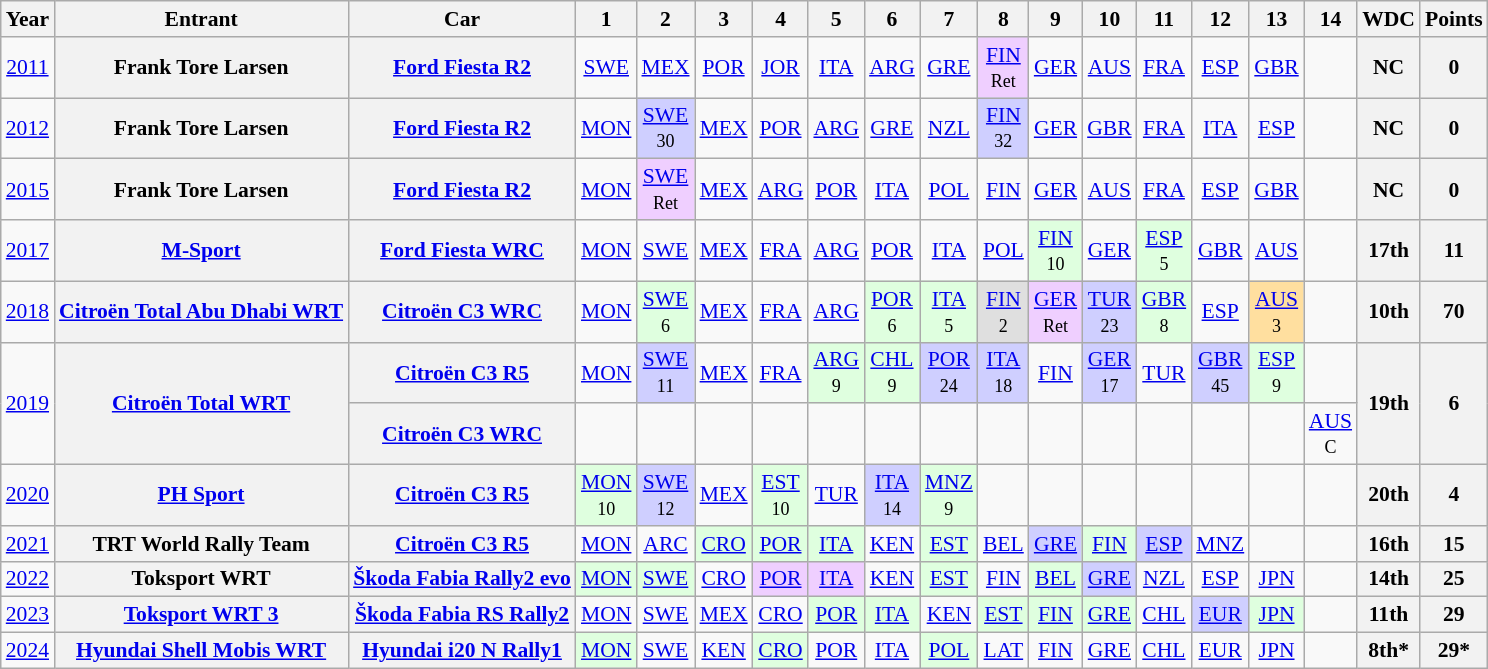<table class="wikitable" border="1" style="text-align:center; font-size:90%;">
<tr>
<th>Year</th>
<th>Entrant</th>
<th>Car</th>
<th>1</th>
<th>2</th>
<th>3</th>
<th>4</th>
<th>5</th>
<th>6</th>
<th>7</th>
<th>8</th>
<th>9</th>
<th>10</th>
<th>11</th>
<th>12</th>
<th>13</th>
<th>14</th>
<th>WDC</th>
<th>Points</th>
</tr>
<tr>
<td><a href='#'>2011</a></td>
<th>Frank Tore Larsen</th>
<th><a href='#'>Ford Fiesta R2</a></th>
<td><a href='#'>SWE</a></td>
<td><a href='#'>MEX</a></td>
<td><a href='#'>POR</a></td>
<td><a href='#'>JOR</a></td>
<td><a href='#'>ITA</a></td>
<td><a href='#'>ARG</a></td>
<td><a href='#'>GRE</a></td>
<td style="background:#EFCFFF;"><a href='#'>FIN</a><br><small>Ret</small></td>
<td><a href='#'>GER</a></td>
<td><a href='#'>AUS</a></td>
<td><a href='#'>FRA</a></td>
<td><a href='#'>ESP</a></td>
<td><a href='#'>GBR</a></td>
<td></td>
<th>NC</th>
<th>0</th>
</tr>
<tr>
<td><a href='#'>2012</a></td>
<th>Frank Tore Larsen</th>
<th><a href='#'>Ford Fiesta R2</a></th>
<td><a href='#'>MON</a></td>
<td style="background:#CFCFFF;"><a href='#'>SWE</a><br><small>30</small></td>
<td><a href='#'>MEX</a></td>
<td><a href='#'>POR</a></td>
<td><a href='#'>ARG</a></td>
<td><a href='#'>GRE</a></td>
<td><a href='#'>NZL</a></td>
<td style="background:#CFCFFF;"><a href='#'>FIN</a><br><small>32</small></td>
<td><a href='#'>GER</a></td>
<td><a href='#'>GBR</a></td>
<td><a href='#'>FRA</a></td>
<td><a href='#'>ITA</a></td>
<td><a href='#'>ESP</a></td>
<td></td>
<th>NC</th>
<th>0</th>
</tr>
<tr>
<td><a href='#'>2015</a></td>
<th>Frank Tore Larsen</th>
<th><a href='#'>Ford Fiesta R2</a></th>
<td><a href='#'>MON</a></td>
<td style="background:#EFCFFF;"><a href='#'>SWE</a><br><small>Ret</small></td>
<td><a href='#'>MEX</a></td>
<td><a href='#'>ARG</a></td>
<td><a href='#'>POR</a></td>
<td><a href='#'>ITA</a></td>
<td><a href='#'>POL</a></td>
<td><a href='#'>FIN</a></td>
<td><a href='#'>GER</a></td>
<td><a href='#'>AUS</a></td>
<td><a href='#'>FRA</a></td>
<td><a href='#'>ESP</a></td>
<td><a href='#'>GBR</a></td>
<td></td>
<th>NC</th>
<th>0</th>
</tr>
<tr>
<td><a href='#'>2017</a></td>
<th><a href='#'>M-Sport</a></th>
<th><a href='#'>Ford Fiesta WRC</a></th>
<td><a href='#'>MON</a></td>
<td><a href='#'>SWE</a></td>
<td><a href='#'>MEX</a></td>
<td><a href='#'>FRA</a></td>
<td><a href='#'>ARG</a></td>
<td><a href='#'>POR</a></td>
<td><a href='#'>ITA</a></td>
<td><a href='#'>POL</a></td>
<td style="background:#DFFFDF;"><a href='#'>FIN</a><br><small>10</small></td>
<td><a href='#'>GER</a></td>
<td style="background:#DFFFDF;"><a href='#'>ESP</a><br><small>5</small></td>
<td><a href='#'>GBR</a></td>
<td><a href='#'>AUS</a></td>
<td></td>
<th>17th</th>
<th>11</th>
</tr>
<tr>
<td><a href='#'>2018</a></td>
<th><a href='#'>Citroën Total Abu Dhabi WRT</a></th>
<th><a href='#'>Citroën C3 WRC</a></th>
<td><a href='#'>MON</a></td>
<td style="background:#DFFFDF;"><a href='#'>SWE</a><br><small>6</small></td>
<td><a href='#'>MEX</a></td>
<td><a href='#'>FRA</a></td>
<td><a href='#'>ARG</a></td>
<td style="background:#DFFFDF;"><a href='#'>POR</a><br><small>6</small></td>
<td style="background:#DFFFDF;"><a href='#'>ITA</a><br><small>5</small></td>
<td style="background:#DFDFDF;"><a href='#'>FIN</a><br><small>2</small></td>
<td style="background:#EFCFFF;"><a href='#'>GER</a><br><small>Ret</small></td>
<td style="background:#CFCFFF;"><a href='#'>TUR</a><br><small>23</small></td>
<td style="background:#DFFFDF;"><a href='#'>GBR</a><br><small>8</small></td>
<td><a href='#'>ESP</a></td>
<td style="background:#FFDF9F;"><a href='#'>AUS</a><br><small>3</small></td>
<td></td>
<th>10th</th>
<th>70</th>
</tr>
<tr>
<td rowspan="2"><a href='#'>2019</a></td>
<th rowspan="2"><a href='#'>Citroën Total WRT</a></th>
<th><a href='#'>Citroën C3 R5</a></th>
<td><a href='#'>MON</a></td>
<td style="background:#CFCFFF;"><a href='#'>SWE</a><br><small>11</small></td>
<td><a href='#'>MEX</a></td>
<td><a href='#'>FRA</a></td>
<td style="background:#DFFFDF;"><a href='#'>ARG</a><br><small>9</small></td>
<td style="background:#DFFFDF;"><a href='#'>CHL</a><br><small>9</small></td>
<td style="background:#CFCFFF;"><a href='#'>POR</a><br><small>24</small></td>
<td style="background:#CFCFFF;"><a href='#'>ITA</a><br><small>18</small></td>
<td><a href='#'>FIN</a></td>
<td style="background:#CFCFFF;"><a href='#'>GER</a><br><small>17</small></td>
<td><a href='#'>TUR</a></td>
<td style="background:#CFCFFF;"><a href='#'>GBR</a><br><small>45</small></td>
<td style="background:#DFFFDF;"><a href='#'>ESP</a><br><small>9</small></td>
<td></td>
<th rowspan="2">19th</th>
<th rowspan="2">6</th>
</tr>
<tr>
<th><a href='#'>Citroën C3 WRC</a></th>
<td></td>
<td></td>
<td></td>
<td></td>
<td></td>
<td></td>
<td></td>
<td></td>
<td></td>
<td></td>
<td></td>
<td></td>
<td></td>
<td><a href='#'>AUS</a><br><small>C</small></td>
</tr>
<tr>
<td><a href='#'>2020</a></td>
<th><a href='#'>PH Sport</a></th>
<th><a href='#'>Citroën C3 R5</a></th>
<td style="background:#DFFFDF;"><a href='#'>MON</a><br><small>10</small></td>
<td style="background:#CFCFFF;"><a href='#'>SWE</a><br><small>12</small></td>
<td><a href='#'>MEX</a></td>
<td style="background:#DFFFDF;"><a href='#'>EST</a><br><small>10</small></td>
<td><a href='#'>TUR</a></td>
<td style="background:#CFCFFF;"><a href='#'>ITA</a><br><small>14</small></td>
<td style="background:#DFFFDF;"><a href='#'>MNZ</a><br><small>9</small></td>
<td></td>
<td></td>
<td></td>
<td></td>
<td></td>
<td></td>
<td></td>
<th>20th</th>
<th>4</th>
</tr>
<tr>
<td><a href='#'>2021</a></td>
<th>TRT World Rally Team</th>
<th><a href='#'>Citroën C3 R5</a></th>
<td><a href='#'>MON</a></td>
<td><a href='#'>ARC</a></td>
<td style="background:#DFFFDF;"><a href='#'>CRO</a><br></td>
<td style="background:#DFFFDF;"><a href='#'>POR</a><br></td>
<td style="background:#DFFFDF;"><a href='#'>ITA</a><br></td>
<td><a href='#'>KEN</a></td>
<td style="background:#DFFFDF;"><a href='#'>EST</a><br></td>
<td><a href='#'>BEL</a></td>
<td style="background:#CFCFFF;"><a href='#'>GRE</a><br></td>
<td style="background:#DFFFDF;"><a href='#'>FIN</a><br></td>
<td style="background:#CFCFFF;"><a href='#'>ESP</a><br></td>
<td><a href='#'>MNZ</a></td>
<td></td>
<td></td>
<th>16th</th>
<th>15</th>
</tr>
<tr>
<td><a href='#'>2022</a></td>
<th>Toksport WRT</th>
<th><a href='#'>Škoda Fabia Rally2 evo</a></th>
<td style="background:#DFFFDF;"><a href='#'>MON</a><br></td>
<td style="background:#DFFFDF;"><a href='#'>SWE</a><br></td>
<td><a href='#'>CRO</a></td>
<td style="background:#EFCFFF;"><a href='#'>POR</a><br></td>
<td style="background:#EFCFFF;"><a href='#'>ITA</a><br></td>
<td><a href='#'>KEN</a></td>
<td style="background:#DFFFDF;"><a href='#'>EST</a><br></td>
<td><a href='#'>FIN</a></td>
<td style="background:#DFFFDF;"><a href='#'>BEL</a><br></td>
<td style="background:#CFCFFF;"><a href='#'>GRE</a><br></td>
<td><a href='#'>NZL</a></td>
<td><a href='#'>ESP</a></td>
<td><a href='#'>JPN</a></td>
<td></td>
<th>14th</th>
<th>25</th>
</tr>
<tr>
<td><a href='#'>2023</a></td>
<th><a href='#'>Toksport WRT 3</a></th>
<th><a href='#'>Škoda Fabia RS Rally2</a></th>
<td><a href='#'>MON</a></td>
<td><a href='#'>SWE</a></td>
<td><a href='#'>MEX</a></td>
<td><a href='#'>CRO</a></td>
<td style="background:#DFFFDF"><a href='#'>POR</a><br></td>
<td style="background:#DFFFDF"><a href='#'>ITA</a> <br></td>
<td><a href='#'>KEN</a></td>
<td style="background:#DFFFDF"><a href='#'>EST</a><br></td>
<td style="background:#DFFFDF"><a href='#'>FIN</a><br></td>
<td style="background:#DFFFDF"><a href='#'>GRE</a><br></td>
<td><a href='#'>CHL</a></td>
<td style="background:#CFCFFF;"><a href='#'>EUR</a><br></td>
<td style="background:#DFFFDF"><a href='#'>JPN</a><br></td>
<td></td>
<th>11th</th>
<th>29</th>
</tr>
<tr>
<td><a href='#'>2024</a></td>
<th><a href='#'>Hyundai Shell Mobis WRT</a></th>
<th><a href='#'>Hyundai i20 N Rally1</a></th>
<td style="background:#DFFFDF;"><a href='#'>MON</a><br></td>
<td><a href='#'>SWE</a></td>
<td><a href='#'>KEN</a></td>
<td style="background:#DFFFDF;"><a href='#'>CRO</a><br></td>
<td><a href='#'>POR</a></td>
<td><a href='#'>ITA</a></td>
<td style="background:#DFFFDF;"><a href='#'>POL</a><br></td>
<td><a href='#'>LAT</a></td>
<td><a href='#'>FIN</a></td>
<td><a href='#'>GRE</a></td>
<td><a href='#'>CHL</a></td>
<td><a href='#'>EUR</a></td>
<td><a href='#'>JPN</a></td>
<td></td>
<th style="background:#;">8th*</th>
<th style="background:#;">29*</th>
</tr>
</table>
